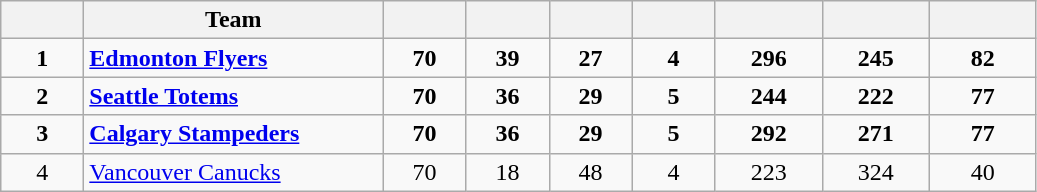<table class="wikitable sortable">
<tr>
<th scope="col" style="width:3em"></th>
<th scope="col" style="width:12em">Team</th>
<th scope="col" style="width:3em" class="unsortable"></th>
<th scope="col" style="width:3em"></th>
<th scope="col" style="width:3em"></th>
<th scope="col" style="width:3em"></th>
<th scope="col" style="width:4em"></th>
<th scope="col" style="width:4em"></th>
<th scope="col" style="width:4em"></th>
</tr>
<tr style="text-align:center;font-weight:bold;">
<td>1</td>
<td style="text-align:left;"><a href='#'>Edmonton Flyers</a></td>
<td>70</td>
<td>39</td>
<td>27</td>
<td>4</td>
<td>296</td>
<td>245</td>
<td>82</td>
</tr>
<tr style="text-align:center;font-weight:bold;">
<td>2</td>
<td style="text-align:left;"><a href='#'>Seattle Totems</a></td>
<td>70</td>
<td>36</td>
<td>29</td>
<td>5</td>
<td>244</td>
<td>222</td>
<td>77</td>
</tr>
<tr style="text-align:center;font-weight:bold;">
<td>3</td>
<td style="text-align:left;"><a href='#'>Calgary Stampeders</a></td>
<td>70</td>
<td>36</td>
<td>29</td>
<td>5</td>
<td>292</td>
<td>271</td>
<td>77</td>
</tr>
<tr style="text-align:center;">
<td>4</td>
<td style="text-align:left;"><a href='#'>Vancouver Canucks</a></td>
<td>70</td>
<td>18</td>
<td>48</td>
<td>4</td>
<td>223</td>
<td>324</td>
<td>40</td>
</tr>
</table>
